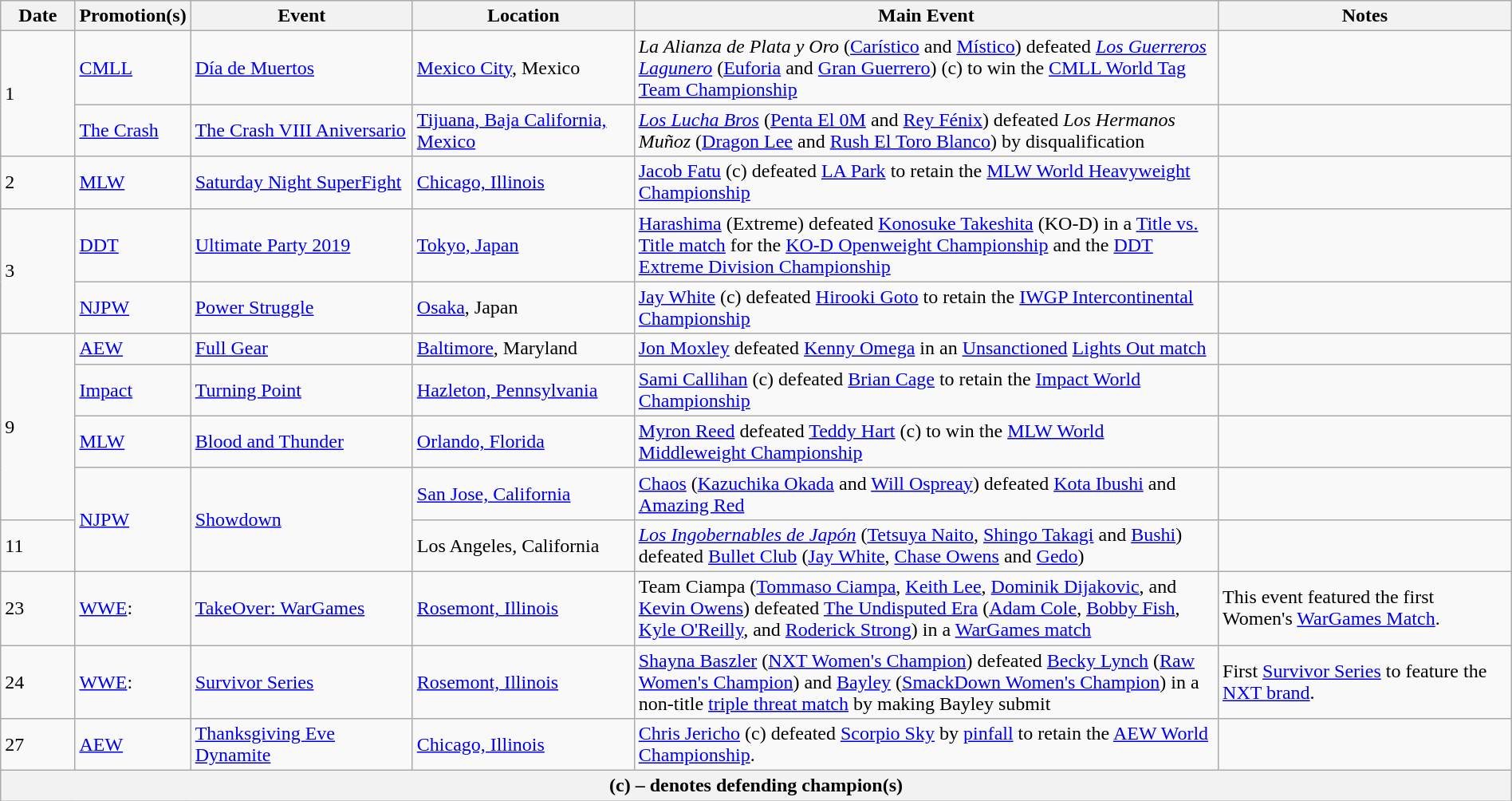<table class="wikitable" style="width:100%;">
<tr>
<th width=5%>Date</th>
<th width=5%>Promotion(s)</th>
<th width=15%>Event</th>
<th width=15%>Location</th>
<th width=40%>Main Event</th>
<th width=20%>Notes</th>
</tr>
<tr>
<td rowspan="2">1</td>
<td><a href='#'>CMLL</a></td>
<td><a href='#'>Día de Muertos</a></td>
<td><a href='#'>Mexico City</a>, Mexico</td>
<td><em>La Alianza de Plata y Oro</em> (<a href='#'>Carístico</a> and <a href='#'>Místico</a>) defeated <em><a href='#'>Los Guerreros Lagunero</a></em> (<a href='#'>Euforia</a> and <a href='#'>Gran Guerrero</a>) (c) to win the <a href='#'>CMLL World Tag Team Championship</a></td>
<td></td>
</tr>
<tr>
<td><a href='#'>The Crash</a></td>
<td><a href='#'>The Crash VIII Aniversario</a></td>
<td><a href='#'>Tijuana, Baja California, Mexico</a></td>
<td><em><a href='#'>Los Lucha Bros</a></em> (<a href='#'>Penta El 0M</a> and <a href='#'>Rey Fénix</a>) defeated <em>Los Hermanos Muñoz</em> (<a href='#'>Dragon Lee</a> and <a href='#'>Rush El Toro Blanco</a>) by disqualification</td>
<td></td>
</tr>
<tr>
<td>2</td>
<td><a href='#'>MLW</a></td>
<td><a href='#'>Saturday Night SuperFight</a></td>
<td><a href='#'>Chicago, Illinois</a></td>
<td><a href='#'>Jacob Fatu</a> (c) defeated <a href='#'>LA Park</a> to retain the <a href='#'>MLW World Heavyweight Championship</a></td>
<td></td>
</tr>
<tr>
<td rowspan=2>3</td>
<td><a href='#'>DDT</a></td>
<td><a href='#'>Ultimate Party 2019</a></td>
<td><a href='#'>Tokyo, Japan</a></td>
<td><a href='#'>Harashima</a> (Extreme) defeated <a href='#'>Konosuke Takeshita</a> (KO-D) in a <a href='#'>Title vs. Title match</a> for the <a href='#'>KO-D Openweight Championship</a> and the <a href='#'>DDT Extreme Division Championship</a></td>
<td></td>
</tr>
<tr>
<td><a href='#'>NJPW</a></td>
<td><a href='#'>Power Struggle</a></td>
<td><a href='#'>Osaka</a>, Japan</td>
<td><a href='#'>Jay White</a> (c) defeated <a href='#'>Hirooki Goto</a> to retain the <a href='#'>IWGP Intercontinental Championship</a></td>
<td></td>
</tr>
<tr>
<td rowspan="4">9</td>
<td><a href='#'>AEW</a></td>
<td><a href='#'>Full Gear</a></td>
<td><a href='#'>Baltimore</a>, Maryland</td>
<td><a href='#'>Jon Moxley</a> defeated <a href='#'>Kenny Omega</a> in an <a href='#'>Unsanctioned</a> <a href='#'>Lights Out match</a></td>
<td></td>
</tr>
<tr>
<td><a href='#'>Impact</a></td>
<td><a href='#'>Turning Point</a></td>
<td><a href='#'>Hazleton, Pennsylvania</a></td>
<td><a href='#'>Sami Callihan</a> (c) defeated <a href='#'>Brian Cage</a> to retain the <a href='#'>Impact World Championship</a></td>
<td></td>
</tr>
<tr>
<td><a href='#'>MLW</a></td>
<td><a href='#'>Blood and Thunder</a></td>
<td><a href='#'>Orlando, Florida</a></td>
<td><a href='#'>Myron Reed</a> defeated <a href='#'>Teddy Hart</a> (c) to win the <a href='#'>MLW World Middleweight Championship</a></td>
<td></td>
</tr>
<tr>
<td rowspan="2"><a href='#'>NJPW</a></td>
<td rowspan="2"><a href='#'>Showdown</a></td>
<td><a href='#'>San Jose, California</a></td>
<td><a href='#'>Chaos</a> (<a href='#'>Kazuchika Okada</a> and <a href='#'>Will Ospreay</a>) defeated <a href='#'>Kota Ibushi</a> and <a href='#'>Amazing Red</a></td>
<td></td>
</tr>
<tr>
<td>11</td>
<td>Los Angeles, California</td>
<td><em><a href='#'>Los Ingobernables de Japón</a></em> (<a href='#'>Tetsuya Naito</a>, <a href='#'>Shingo Takagi</a> and <a href='#'>Bushi</a>) defeated <a href='#'>Bullet Club</a> (<a href='#'>Jay White</a>, <a href='#'>Chase Owens</a> and <a href='#'>Gedo</a>)</td>
<td></td>
</tr>
<tr>
<td>23</td>
<td><a href='#'>WWE</a>:<br></td>
<td><a href='#'>TakeOver: WarGames</a></td>
<td><a href='#'>Rosemont, Illinois</a></td>
<td>Team Ciampa (<a href='#'>Tommaso Ciampa</a>, <a href='#'>Keith Lee</a>, <a href='#'>Dominik Dijakovic</a>, and <a href='#'>Kevin Owens</a>) defeated <a href='#'>The Undisputed Era</a> (<a href='#'>Adam Cole</a>, <a href='#'>Bobby Fish</a>, <a href='#'>Kyle O'Reilly</a>, and <a href='#'>Roderick Strong</a>) in a <a href='#'>WarGames match</a></td>
<td>This event featured the first Women's <a href='#'>WarGames Match</a>.</td>
</tr>
<tr>
<td>24</td>
<td><a href='#'>WWE</a>:<br></td>
<td><a href='#'>Survivor Series</a></td>
<td><a href='#'>Rosemont, Illinois</a></td>
<td><a href='#'>Shayna Baszler</a> (<a href='#'>NXT Women's Champion</a>) defeated <a href='#'>Becky Lynch</a> (<a href='#'>Raw Women's Champion</a>) and <a href='#'>Bayley</a> (<a href='#'>SmackDown Women's Champion</a>) in a non-title <a href='#'>triple threat match</a> by making Bayley submit</td>
<td>First <a href='#'>Survivor Series</a> to feature the <a href='#'>NXT brand</a>.</td>
</tr>
<tr>
<td>27</td>
<td><a href='#'>AEW</a></td>
<td><a href='#'>Thanksgiving Eve Dynamite</a></td>
<td><a href='#'>Chicago, Illinois</a></td>
<td><a href='#'>Chris Jericho</a> (c) defeated <a href='#'>Scorpio Sky</a> by <a href='#'>pinfall</a> to retain the <a href='#'>AEW World Championship</a>.</td>
</tr>
<tr>
<th colspan="6">(c) – denotes defending champion(s)</th>
</tr>
</table>
